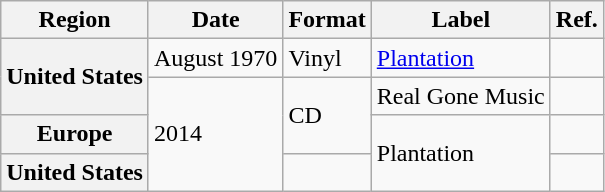<table class="wikitable plainrowheaders">
<tr>
<th scope="col">Region</th>
<th scope="col">Date</th>
<th scope="col">Format</th>
<th scope="col">Label</th>
<th scope="col">Ref.</th>
</tr>
<tr>
<th scope="row" rowspan="2">United States</th>
<td>August 1970</td>
<td>Vinyl</td>
<td><a href='#'>Plantation</a></td>
<td></td>
</tr>
<tr>
<td rowspan="3">2014</td>
<td rowspan="2">CD</td>
<td>Real Gone Music</td>
<td></td>
</tr>
<tr>
<th scope="row">Europe</th>
<td rowspan="2">Plantation</td>
<td></td>
</tr>
<tr>
<th scope="row">United States</th>
<td></td>
<td></td>
</tr>
</table>
